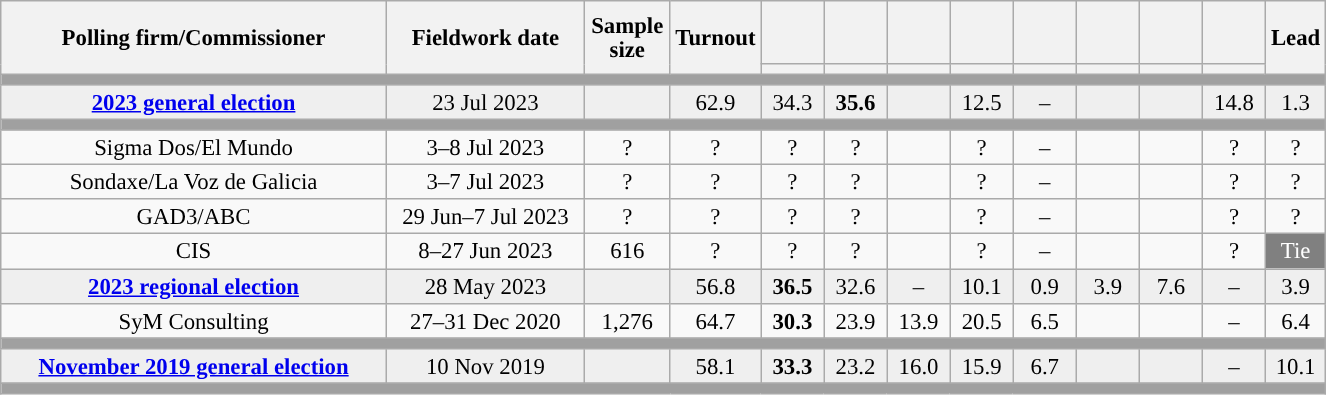<table class="wikitable collapsible collapsed" style="text-align:center; font-size:95%; line-height:16px;">
<tr style="height:42px;">
<th style="width:250px;" rowspan="2">Polling firm/Commissioner</th>
<th style="width:125px;" rowspan="2">Fieldwork date</th>
<th style="width:50px;" rowspan="2">Sample size</th>
<th style="width:45px;" rowspan="2">Turnout</th>
<th style="width:35px;"></th>
<th style="width:35px;"></th>
<th style="width:35px;"></th>
<th style="width:35px;"></th>
<th style="width:35px;"></th>
<th style="width:35px;"></th>
<th style="width:35px;"></th>
<th style="width:35px;"></th>
<th style="width:30px;" rowspan="2">Lead</th>
</tr>
<tr>
<th style="color:inherit;background:"></th>
<th style="color:inherit;background:"></th>
<th style="color:inherit;background:"></th>
<th style="color:inherit;background:"></th>
<th style="color:inherit;background:"></th>
<th style="color:inherit;background:"></th>
<th style="color:inherit;background:"></th>
<th style="color:inherit;background:"></th>
</tr>
<tr>
<td colspan="13" style="background:#A0A0A0"></td>
</tr>
<tr style="background:#EFEFEF;">
<td><strong><a href='#'>2023 general election</a></strong></td>
<td>23 Jul 2023</td>
<td></td>
<td>62.9</td>
<td>34.3<br></td>
<td><strong>35.6</strong><br></td>
<td></td>
<td>12.5<br></td>
<td>–</td>
<td></td>
<td></td>
<td>14.8<br></td>
<td style="background:">1.3</td>
</tr>
<tr>
<td colspan="13" style="background:#A0A0A0"></td>
</tr>
<tr>
<td>Sigma Dos/El Mundo</td>
<td>3–8 Jul 2023</td>
<td>?</td>
<td>?</td>
<td>?<br></td>
<td>?<br></td>
<td></td>
<td>?<br></td>
<td>–</td>
<td></td>
<td></td>
<td>?<br></td>
<td style="background:">?</td>
</tr>
<tr>
<td>Sondaxe/La Voz de Galicia</td>
<td>3–7 Jul 2023</td>
<td>?</td>
<td>?</td>
<td>?<br></td>
<td>?<br></td>
<td></td>
<td>?<br></td>
<td>–</td>
<td></td>
<td></td>
<td>?<br></td>
<td style="background:">?</td>
</tr>
<tr>
<td>GAD3/ABC</td>
<td>29 Jun–7 Jul 2023</td>
<td>?</td>
<td>?</td>
<td>?<br></td>
<td>?<br></td>
<td></td>
<td>?<br></td>
<td>–</td>
<td></td>
<td></td>
<td>?<br></td>
<td style="background:">?</td>
</tr>
<tr>
<td>CIS</td>
<td>8–27 Jun 2023</td>
<td>616</td>
<td>?</td>
<td>?<br></td>
<td>?<br></td>
<td></td>
<td>?<br></td>
<td>–</td>
<td></td>
<td></td>
<td>?<br></td>
<td style="background:gray; color:white;">Tie</td>
</tr>
<tr style="background:#EFEFEF;">
<td><strong><a href='#'>2023 regional election</a></strong></td>
<td>28 May 2023</td>
<td></td>
<td>56.8</td>
<td><strong>36.5</strong><br></td>
<td>32.6<br></td>
<td>–</td>
<td>10.1<br></td>
<td>0.9<br></td>
<td>3.9<br></td>
<td>7.6<br></td>
<td>–</td>
<td style="background:">3.9</td>
</tr>
<tr>
<td>SyM Consulting</td>
<td>27–31 Dec 2020</td>
<td>1,276</td>
<td>64.7</td>
<td><strong>30.3</strong><br></td>
<td>23.9<br></td>
<td>13.9<br></td>
<td>20.5<br></td>
<td>6.5<br></td>
<td></td>
<td></td>
<td>–</td>
<td style="background:">6.4</td>
</tr>
<tr>
<td colspan="13" style="background:#A0A0A0"></td>
</tr>
<tr style="background:#EFEFEF;">
<td><strong><a href='#'>November 2019 general election</a></strong></td>
<td>10 Nov 2019</td>
<td></td>
<td>58.1</td>
<td><strong>33.3</strong><br></td>
<td>23.2<br></td>
<td>16.0<br></td>
<td>15.9<br></td>
<td>6.7<br></td>
<td></td>
<td></td>
<td>–</td>
<td style="background:">10.1</td>
</tr>
<tr>
<td colspan="13" style="background:#A0A0A0"></td>
</tr>
</table>
